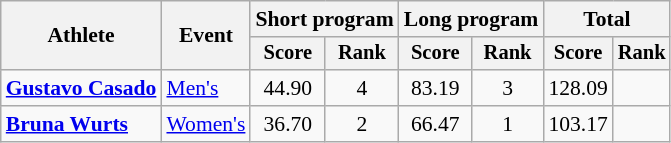<table class=wikitable style=font-size:90%;text-align:center>
<tr>
<th rowspan=2>Athlete</th>
<th rowspan=2>Event</th>
<th colspan=2>Short program</th>
<th colspan=2>Long program</th>
<th colspan=2>Total</th>
</tr>
<tr style=font-size:95%>
<th>Score</th>
<th>Rank</th>
<th>Score</th>
<th>Rank</th>
<th>Score</th>
<th>Rank</th>
</tr>
<tr>
<td align=left><strong><a href='#'>Gustavo Casado</a></strong></td>
<td align=left><a href='#'>Men's</a></td>
<td>44.90</td>
<td>4</td>
<td>83.19</td>
<td>3</td>
<td>128.09</td>
<td></td>
</tr>
<tr>
<td align=left><strong><a href='#'>Bruna Wurts</a></strong></td>
<td align=left><a href='#'>Women's</a></td>
<td>36.70</td>
<td>2</td>
<td>66.47</td>
<td>1</td>
<td>103.17</td>
<td></td>
</tr>
</table>
